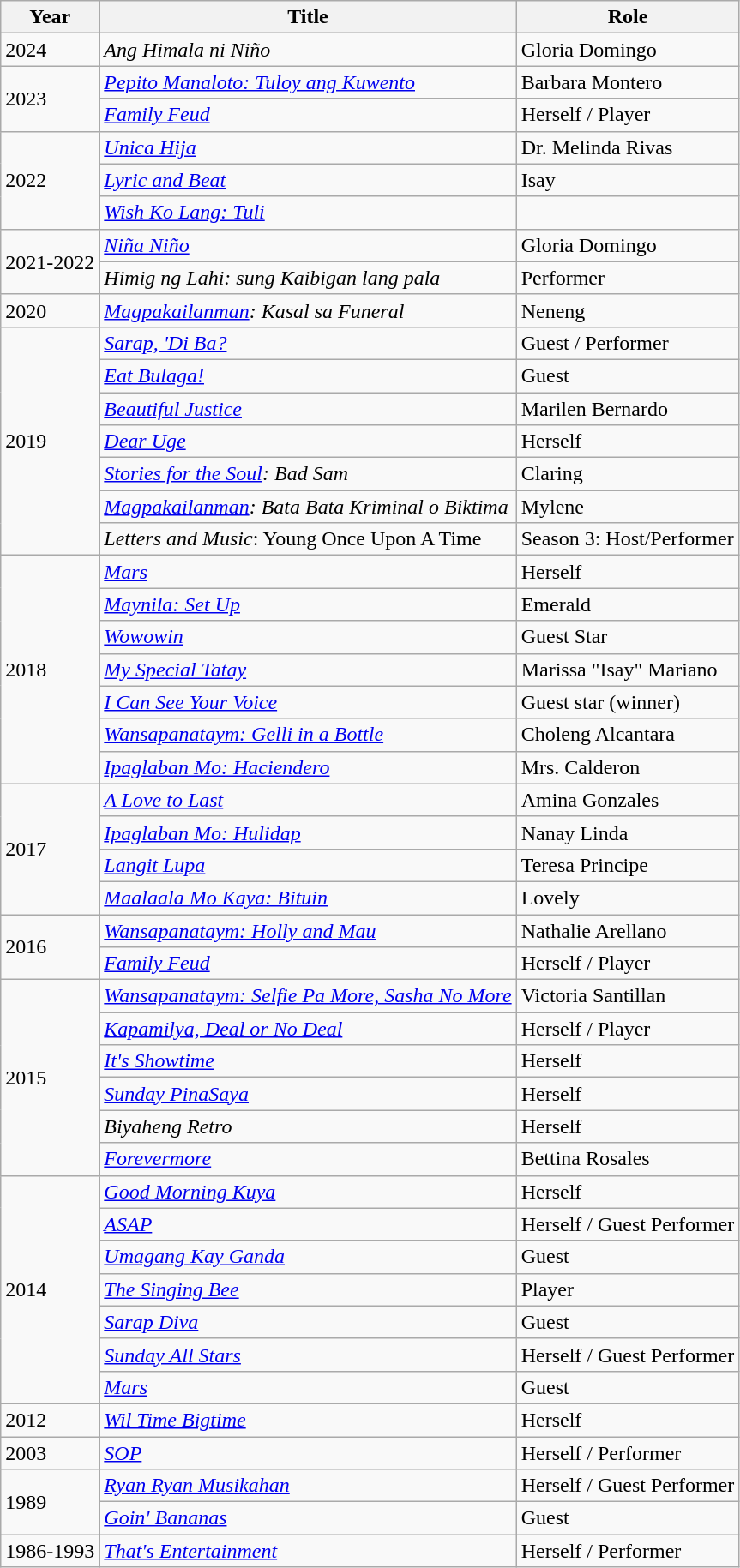<table class="wikitable sortable">
<tr>
<th>Year</th>
<th>Title</th>
<th>Role</th>
</tr>
<tr>
<td>2024</td>
<td><em>Ang Himala ni Niño</em></td>
<td>Gloria Domingo</td>
</tr>
<tr>
<td rowspan="2">2023</td>
<td><em><a href='#'>Pepito Manaloto: Tuloy ang Kuwento</a></em></td>
<td>Barbara Montero</td>
</tr>
<tr>
<td><em><a href='#'>Family Feud</a></em></td>
<td>Herself / Player</td>
</tr>
<tr>
<td rowspan="3">2022</td>
<td><em><a href='#'>Unica Hija</a></em></td>
<td>Dr. Melinda Rivas</td>
</tr>
<tr>
<td><em><a href='#'>Lyric and Beat</a></em></td>
<td>Isay</td>
</tr>
<tr>
<td><em><a href='#'>Wish Ko Lang: Tuli</a></em></td>
<td></td>
</tr>
<tr>
<td rowspan="2">2021-2022</td>
<td><em><a href='#'>Niña Niño</a></em></td>
<td>Gloria Domingo</td>
</tr>
<tr>
<td><em>Himig ng Lahi: sung Kaibigan lang pala</em></td>
<td>Performer</td>
</tr>
<tr>
<td>2020</td>
<td><em><a href='#'>Magpakailanman</a>: Kasal sa Funeral</em></td>
<td>Neneng</td>
</tr>
<tr>
<td rowspan=7>2019</td>
<td><em><a href='#'>Sarap, 'Di Ba?</a></em></td>
<td>Guest / Performer</td>
</tr>
<tr>
<td><em><a href='#'>Eat Bulaga!</a></em></td>
<td>Guest</td>
</tr>
<tr>
<td><em><a href='#'>Beautiful Justice</a></em></td>
<td>Marilen Bernardo</td>
</tr>
<tr>
<td><em><a href='#'>Dear Uge</a></em></td>
<td>Herself</td>
</tr>
<tr>
<td><em><a href='#'>Stories for the Soul</a>: Bad Sam</em></td>
<td>Claring</td>
</tr>
<tr>
<td><em><a href='#'>Magpakailanman</a>: Bata Bata Kriminal o Biktima</em></td>
<td>Mylene</td>
</tr>
<tr>
<td><em>Letters and Music</em>: Young Once Upon A Time</td>
<td>Season 3: Host/Performer</td>
</tr>
<tr>
<td rowspan=7>2018</td>
<td><em><a href='#'>Mars</a></em></td>
<td>Herself</td>
</tr>
<tr>
<td><em><a href='#'>Maynila: Set Up</a></em></td>
<td>Emerald</td>
</tr>
<tr>
<td><em><a href='#'>Wowowin</a></em></td>
<td>Guest Star</td>
</tr>
<tr>
<td><em><a href='#'>My Special Tatay</a></em></td>
<td>Marissa "Isay" Mariano</td>
</tr>
<tr>
<td><em><a href='#'>I Can See Your Voice</a></em></td>
<td>Guest star (winner)</td>
</tr>
<tr>
<td><em><a href='#'>Wansapanataym: Gelli in a Bottle</a></em></td>
<td>Choleng Alcantara</td>
</tr>
<tr>
<td><em><a href='#'>Ipaglaban Mo: Haciendero</a></em></td>
<td>Mrs. Calderon</td>
</tr>
<tr>
<td rowspan=4>2017</td>
<td><em><a href='#'>A Love to Last</a></em></td>
<td>Amina Gonzales</td>
</tr>
<tr>
<td><em><a href='#'>Ipaglaban Mo: Hulidap</a></em></td>
<td>Nanay Linda</td>
</tr>
<tr>
<td><em><a href='#'>Langit Lupa</a></em></td>
<td>Teresa Principe</td>
</tr>
<tr>
<td><em><a href='#'>Maalaala Mo Kaya: Bituin</a></em></td>
<td>Lovely</td>
</tr>
<tr>
<td rowspan=2>2016</td>
<td><em><a href='#'>Wansapanataym: Holly and Mau</a></em></td>
<td>Nathalie Arellano</td>
</tr>
<tr>
<td><em> <a href='#'>Family Feud</a></em></td>
<td>Herself / Player</td>
</tr>
<tr>
<td rowspan=6>2015</td>
<td><em><a href='#'>Wansapanataym: Selfie Pa More, Sasha No More</a></em></td>
<td>Victoria Santillan</td>
</tr>
<tr>
<td><em><a href='#'>Kapamilya, Deal or No Deal</a></em></td>
<td>Herself / Player</td>
</tr>
<tr>
<td><em><a href='#'>It's Showtime</a></em></td>
<td>Herself</td>
</tr>
<tr>
<td><em><a href='#'>Sunday PinaSaya</a></em></td>
<td>Herself</td>
</tr>
<tr>
<td><em>Biyaheng Retro</em></td>
<td>Herself</td>
</tr>
<tr>
<td><em><a href='#'>Forevermore</a></em></td>
<td>Bettina Rosales</td>
</tr>
<tr>
<td rowspan=7>2014</td>
<td><em><a href='#'>Good Morning Kuya</a></em></td>
<td>Herself</td>
</tr>
<tr>
<td><em><a href='#'>ASAP</a></em></td>
<td>Herself / Guest Performer</td>
</tr>
<tr>
<td><em><a href='#'>Umagang Kay Ganda</a></em></td>
<td>Guest</td>
</tr>
<tr>
<td><em><a href='#'>The Singing Bee</a></em></td>
<td>Player</td>
</tr>
<tr>
<td><em><a href='#'>Sarap Diva</a></em></td>
<td>Guest</td>
</tr>
<tr>
<td><em><a href='#'>Sunday All Stars</a></em></td>
<td>Herself / Guest Performer</td>
</tr>
<tr>
<td><em><a href='#'>Mars</a></em></td>
<td>Guest</td>
</tr>
<tr>
<td>2012</td>
<td><em><a href='#'>Wil Time Bigtime</a></em></td>
<td>Herself</td>
</tr>
<tr>
<td>2003</td>
<td><em><a href='#'>SOP</a></em></td>
<td>Herself / Performer</td>
</tr>
<tr>
<td rowspan="2">1989</td>
<td><em><a href='#'>Ryan Ryan Musikahan</a></em></td>
<td>Herself / Guest Performer</td>
</tr>
<tr>
<td><em><a href='#'>Goin' Bananas</a></em></td>
<td>Guest</td>
</tr>
<tr>
<td>1986-1993</td>
<td><em><a href='#'>That's Entertainment</a></em></td>
<td>Herself / Performer</td>
</tr>
</table>
